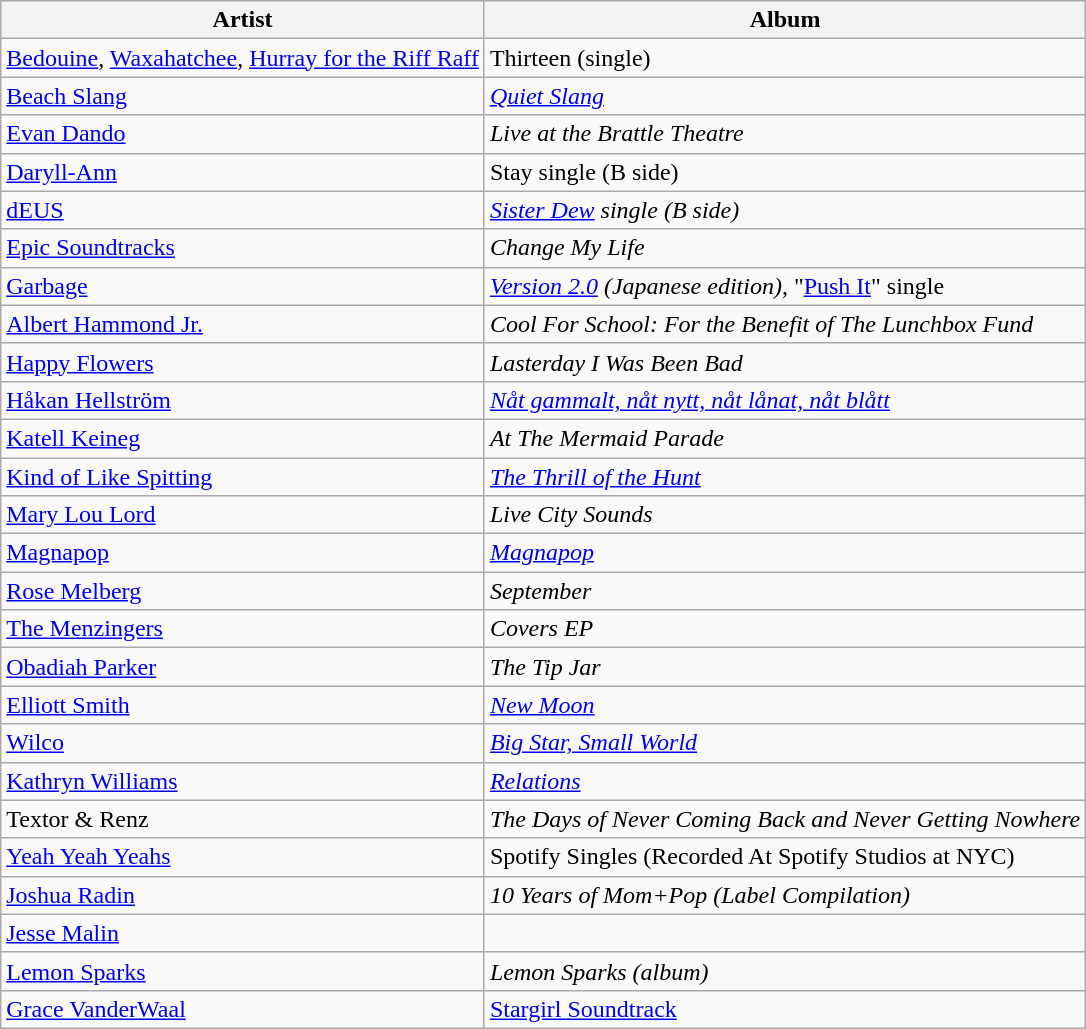<table class="wikitable">
<tr>
<th>Artist</th>
<th>Album</th>
</tr>
<tr>
<td><a href='#'>Bedouine</a>, <a href='#'>Waxahatchee</a>, <a href='#'>Hurray for the Riff Raff</a></td>
<td>Thirteen (single)</td>
</tr>
<tr>
<td><a href='#'>Beach Slang</a></td>
<td><em><a href='#'>Quiet Slang</a></em></td>
</tr>
<tr>
<td><a href='#'>Evan Dando</a></td>
<td><em>Live at the Brattle Theatre</em></td>
</tr>
<tr>
<td><a href='#'>Daryll-Ann</a></td>
<td>Stay single (B side)</td>
</tr>
<tr>
<td><a href='#'>dEUS</a></td>
<td><em><a href='#'>Sister Dew</a> single (B side)</em></td>
</tr>
<tr>
<td><a href='#'>Epic Soundtracks</a></td>
<td><em>Change My Life</em></td>
</tr>
<tr>
<td><a href='#'>Garbage</a></td>
<td><em><a href='#'>Version 2.0</a> (Japanese edition)</em>, "<a href='#'>Push It</a>" single</td>
</tr>
<tr>
<td><a href='#'>Albert Hammond Jr.</a></td>
<td><em>Cool For School: For the Benefit of The Lunchbox Fund</em></td>
</tr>
<tr>
<td><a href='#'>Happy Flowers</a></td>
<td><em>Lasterday I Was Been Bad</em></td>
</tr>
<tr>
<td><a href='#'>Håkan Hellström</a></td>
<td><em><a href='#'>Nåt gammalt, nåt nytt, nåt lånat, nåt blått</a></em></td>
</tr>
<tr>
<td><a href='#'>Katell Keineg</a></td>
<td><em>At The Mermaid Parade</em></td>
</tr>
<tr>
<td><a href='#'>Kind of Like Spitting</a></td>
<td><em><a href='#'>The Thrill of the Hunt</a></em></td>
</tr>
<tr>
<td><a href='#'>Mary Lou Lord</a></td>
<td><em>Live City Sounds</em></td>
</tr>
<tr>
<td><a href='#'>Magnapop</a></td>
<td><em><a href='#'>Magnapop</a></em></td>
</tr>
<tr>
<td><a href='#'>Rose Melberg</a></td>
<td><em>September</em></td>
</tr>
<tr>
<td><a href='#'>The Menzingers</a></td>
<td><em>Covers EP</em></td>
</tr>
<tr>
<td><a href='#'>Obadiah Parker</a></td>
<td><em>The Tip Jar</em></td>
</tr>
<tr>
<td><a href='#'>Elliott Smith</a></td>
<td><em><a href='#'>New Moon</a></em></td>
</tr>
<tr>
<td><a href='#'>Wilco</a></td>
<td><em><a href='#'>Big Star, Small World</a></em></td>
</tr>
<tr>
<td><a href='#'>Kathryn Williams</a></td>
<td><em><a href='#'>Relations</a></em></td>
</tr>
<tr>
<td>Textor & Renz</td>
<td><em>The Days of Never Coming Back and Never Getting Nowhere</em></td>
</tr>
<tr>
<td><a href='#'>Yeah Yeah Yeahs</a></td>
<td>Spotify Singles (Recorded At Spotify Studios at NYC)</td>
</tr>
<tr>
<td><a href='#'>Joshua Radin</a></td>
<td><em>10 Years of Mom+Pop (Label Compilation)</em></td>
</tr>
<tr>
<td><a href='#'>Jesse Malin</a></td>
<td></td>
</tr>
<tr>
<td><a href='#'>Lemon Sparks</a></td>
<td><em>Lemon Sparks (album)</em></td>
</tr>
<tr>
<td><a href='#'>Grace VanderWaal</a></td>
<td><a href='#'>Stargirl Soundtrack</a></td>
</tr>
</table>
